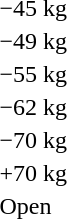<table>
<tr>
<td rowspan=2>−45 kg</td>
<td rowspan=2></td>
<td rowspan=2></td>
<td></td>
</tr>
<tr>
<td></td>
</tr>
<tr>
<td rowspan=2>−49 kg</td>
<td rowspan=2></td>
<td rowspan=2></td>
<td></td>
</tr>
<tr>
<td></td>
</tr>
<tr>
<td rowspan=2>−55 kg</td>
<td rowspan=2></td>
<td rowspan=2></td>
<td></td>
</tr>
<tr>
<td></td>
</tr>
<tr>
<td rowspan=2>−62 kg</td>
<td rowspan=2></td>
<td rowspan=2></td>
<td></td>
</tr>
<tr>
<td></td>
</tr>
<tr>
<td rowspan=2>−70 kg</td>
<td rowspan=2></td>
<td rowspan=2></td>
<td></td>
</tr>
<tr>
<td></td>
</tr>
<tr>
<td rowspan=2>+70 kg</td>
<td rowspan=2></td>
<td rowspan=2></td>
<td></td>
</tr>
<tr>
<td></td>
</tr>
<tr>
<td rowspan=2>Open</td>
<td rowspan=2></td>
<td rowspan=2></td>
<td></td>
</tr>
<tr>
<td></td>
</tr>
</table>
